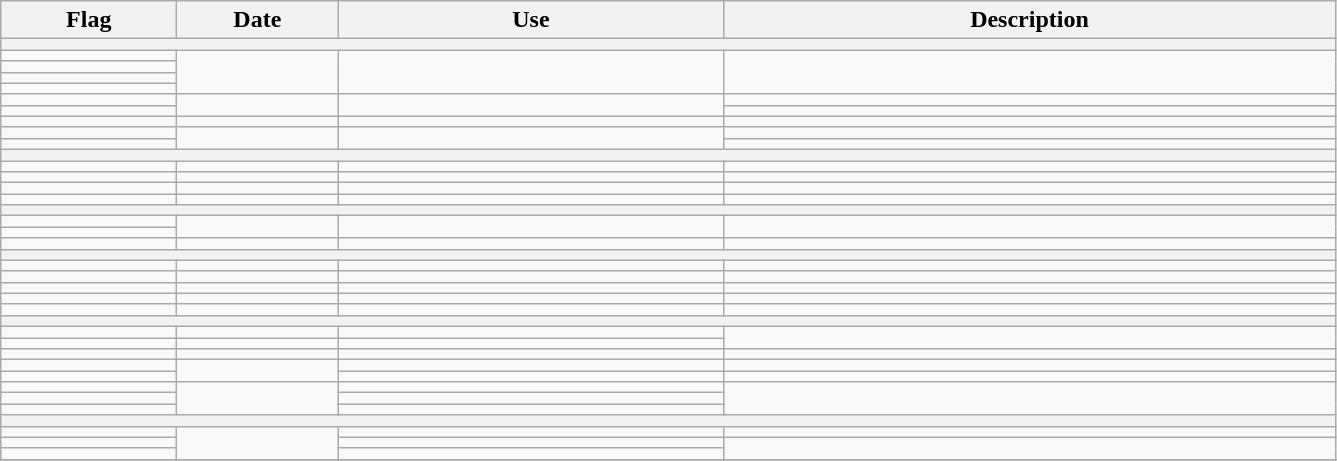<table class="wikitable" style="background:#f9f9f9">
<tr>
<th width="110">Flag</th>
<th width="100">Date</th>
<th width="250">Use</th>
<th width="400">Description</th>
</tr>
<tr>
<th colspan="4"></th>
</tr>
<tr>
<td></td>
<td rowspan="4"></td>
<td rowspan="4"></td>
<td rowspan="4"></td>
</tr>
<tr>
<td></td>
</tr>
<tr>
<td></td>
</tr>
<tr>
<td></td>
</tr>
<tr>
<td></td>
<td rowspan="2"></td>
<td rowspan="2"></td>
<td></td>
</tr>
<tr>
<td></td>
<td></td>
</tr>
<tr>
<td></td>
<td></td>
<td></td>
<td></td>
</tr>
<tr>
<td></td>
<td rowspan="2"></td>
<td rowspan="2"></td>
<td></td>
</tr>
<tr>
<td></td>
<td></td>
</tr>
<tr>
<th colspan="4"></th>
</tr>
<tr>
<td></td>
<td></td>
<td></td>
<td></td>
</tr>
<tr>
<td></td>
<td></td>
<td></td>
<td></td>
</tr>
<tr>
<td></td>
<td></td>
<td></td>
<td></td>
</tr>
<tr>
<td></td>
<td></td>
<td></td>
<td></td>
</tr>
<tr>
<th colspan="4"></th>
</tr>
<tr>
<td></td>
<td rowspan="2"></td>
<td rowspan="2"></td>
<td rowspan="2"></td>
</tr>
<tr>
<td></td>
</tr>
<tr>
<td></td>
<td></td>
<td></td>
<td></td>
</tr>
<tr>
<th colspan="4"></th>
</tr>
<tr>
<td></td>
<td></td>
<td></td>
<td></td>
</tr>
<tr>
<td></td>
<td></td>
<td></td>
<td></td>
</tr>
<tr>
<td></td>
<td></td>
<td></td>
<td></td>
</tr>
<tr>
<td></td>
<td></td>
<td></td>
<td></td>
</tr>
<tr>
<td></td>
<td></td>
<td></td>
<td></td>
</tr>
<tr>
<th colspan="4"></th>
</tr>
<tr>
<td></td>
<td></td>
<td></td>
<td rowspan="2"></td>
</tr>
<tr>
<td></td>
<td></td>
<td></td>
</tr>
<tr>
<td></td>
<td></td>
<td></td>
<td></td>
</tr>
<tr>
<td></td>
<td rowspan="2"></td>
<td></td>
<td></td>
</tr>
<tr>
<td></td>
<td></td>
<td></td>
</tr>
<tr>
<td></td>
<td rowspan="3"></td>
<td></td>
<td rowspan="3"></td>
</tr>
<tr>
<td></td>
<td></td>
</tr>
<tr>
<td></td>
<td></td>
</tr>
<tr>
<th colspan="4"></th>
</tr>
<tr>
<td></td>
<td rowspan="3"></td>
<td></td>
<td></td>
</tr>
<tr>
<td></td>
<td></td>
<td rowspan="2"></td>
</tr>
<tr>
<td></td>
<td></td>
</tr>
<tr>
</tr>
</table>
